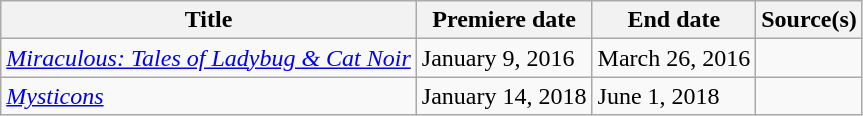<table class="wikitable sortable">
<tr>
<th>Title</th>
<th>Premiere date</th>
<th>End date</th>
<th>Source(s)</th>
</tr>
<tr>
<td><em><a href='#'>Miraculous: Tales of Ladybug & Cat Noir</a></em></td>
<td>January 9, 2016</td>
<td>March 26, 2016</td>
<td></td>
</tr>
<tr>
<td><em><a href='#'>Mysticons</a></em></td>
<td>January 14, 2018</td>
<td>June 1, 2018</td>
<td></td>
</tr>
</table>
